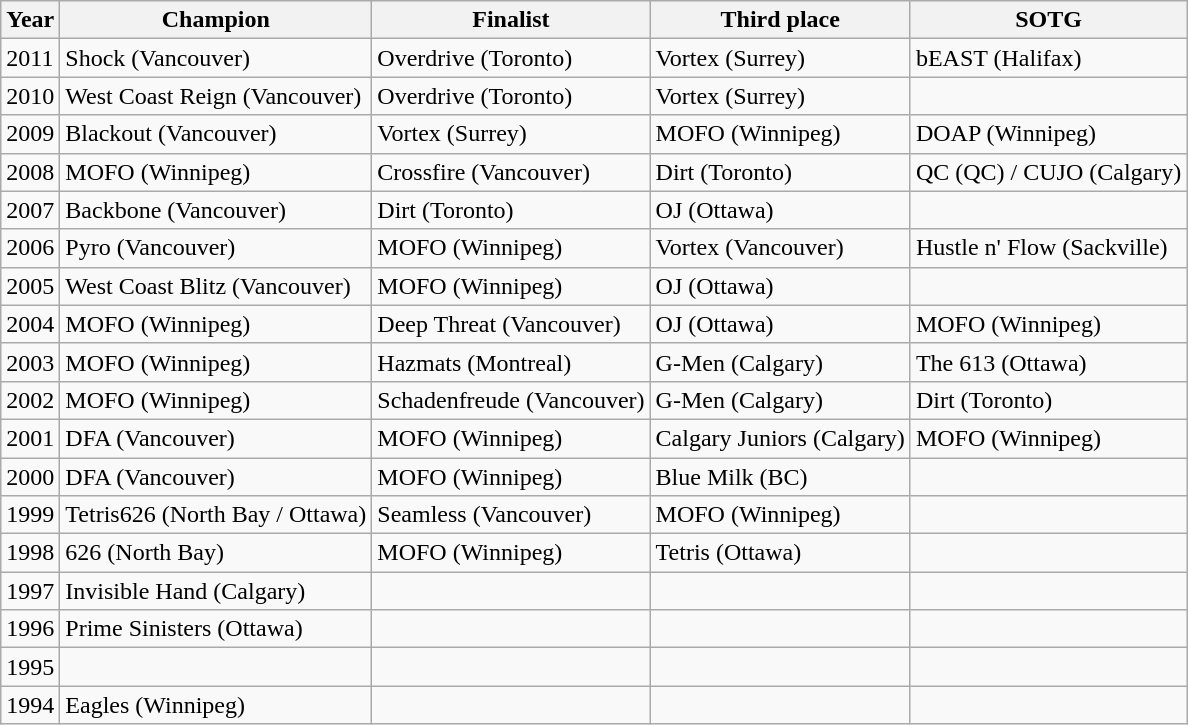<table class=wikitable>
<tr>
<th>Year</th>
<th>Champion</th>
<th>Finalist</th>
<th>Third place</th>
<th>SOTG</th>
</tr>
<tr>
<td>2011</td>
<td>Shock (Vancouver)</td>
<td>Overdrive (Toronto)</td>
<td>Vortex (Surrey)</td>
<td>bEAST (Halifax)</td>
</tr>
<tr>
<td>2010</td>
<td>West Coast Reign (Vancouver)</td>
<td>Overdrive (Toronto)</td>
<td>Vortex (Surrey)</td>
<td></td>
</tr>
<tr>
<td>2009</td>
<td>Blackout (Vancouver)</td>
<td>Vortex (Surrey)</td>
<td>MOFO (Winnipeg)</td>
<td>DOAP (Winnipeg)</td>
</tr>
<tr>
<td>2008</td>
<td>MOFO (Winnipeg)</td>
<td>Crossfire (Vancouver)</td>
<td>Dirt (Toronto)</td>
<td>QC (QC) / CUJO (Calgary)</td>
</tr>
<tr>
<td>2007</td>
<td>Backbone (Vancouver)</td>
<td>Dirt (Toronto)</td>
<td>OJ (Ottawa)</td>
<td></td>
</tr>
<tr>
<td>2006</td>
<td>Pyro (Vancouver)</td>
<td>MOFO (Winnipeg)</td>
<td>Vortex (Vancouver)</td>
<td>Hustle n' Flow (Sackville)</td>
</tr>
<tr>
<td>2005</td>
<td>West Coast Blitz (Vancouver)</td>
<td>MOFO (Winnipeg)</td>
<td>OJ (Ottawa)</td>
<td></td>
</tr>
<tr>
<td>2004</td>
<td>MOFO (Winnipeg)</td>
<td>Deep Threat (Vancouver)</td>
<td>OJ (Ottawa)</td>
<td>MOFO (Winnipeg)</td>
</tr>
<tr>
<td>2003</td>
<td>MOFO (Winnipeg)</td>
<td>Hazmats (Montreal)</td>
<td>G-Men (Calgary)</td>
<td>The 613 (Ottawa)</td>
</tr>
<tr>
<td>2002</td>
<td>MOFO (Winnipeg)</td>
<td>Schadenfreude (Vancouver)</td>
<td>G-Men (Calgary)</td>
<td>Dirt (Toronto)</td>
</tr>
<tr>
<td>2001</td>
<td>DFA (Vancouver)</td>
<td>MOFO (Winnipeg)</td>
<td>Calgary Juniors (Calgary)</td>
<td>MOFO (Winnipeg)</td>
</tr>
<tr>
<td>2000</td>
<td>DFA (Vancouver)</td>
<td>MOFO (Winnipeg)</td>
<td>Blue Milk (BC)</td>
<td></td>
</tr>
<tr>
<td>1999</td>
<td>Tetris626 (North Bay / Ottawa)</td>
<td>Seamless (Vancouver)</td>
<td>MOFO (Winnipeg)</td>
<td></td>
</tr>
<tr>
<td>1998</td>
<td>626 (North Bay)</td>
<td>MOFO (Winnipeg)</td>
<td>Tetris (Ottawa)</td>
<td></td>
</tr>
<tr>
<td>1997</td>
<td>Invisible Hand (Calgary)</td>
<td></td>
<td></td>
<td></td>
</tr>
<tr>
<td>1996</td>
<td>Prime Sinisters (Ottawa)</td>
<td></td>
<td></td>
<td></td>
</tr>
<tr>
<td>1995</td>
<td></td>
<td></td>
<td></td>
<td></td>
</tr>
<tr>
<td>1994</td>
<td>Eagles (Winnipeg)</td>
<td></td>
<td></td>
<td></td>
</tr>
</table>
